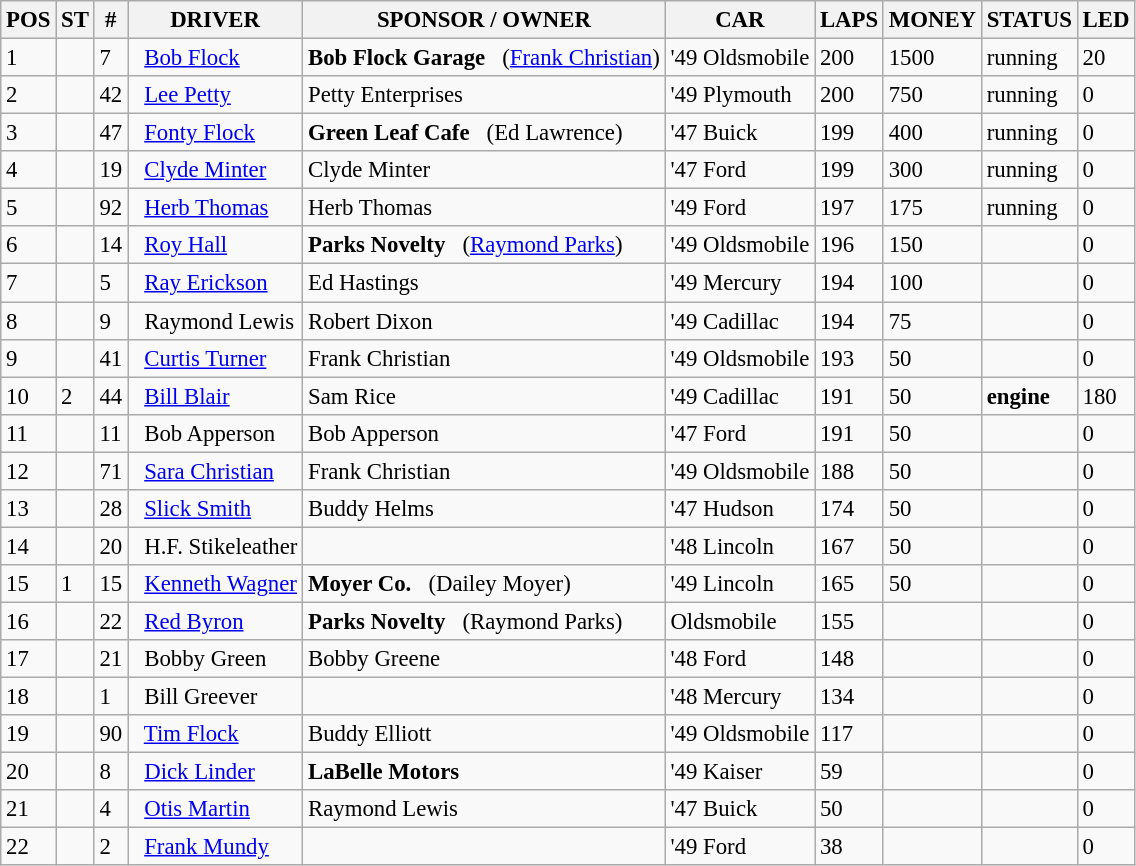<table class="sortable wikitable" style="font-size:95%">
<tr>
<th>POS</th>
<th>ST</th>
<th>#</th>
<th>DRIVER</th>
<th>SPONSOR / OWNER</th>
<th>CAR</th>
<th>LAPS</th>
<th>MONEY</th>
<th>STATUS</th>
<th>LED</th>
</tr>
<tr>
<td>1</td>
<td></td>
<td>7</td>
<td>  <a href='#'>Bob Flock</a></td>
<td><strong>Bob Flock Garage</strong>   (<a href='#'>Frank Christian</a>)</td>
<td>'49 Oldsmobile</td>
<td>200</td>
<td>1500</td>
<td>running</td>
<td>20</td>
</tr>
<tr>
<td>2</td>
<td></td>
<td>42</td>
<td>  <a href='#'>Lee Petty</a></td>
<td>Petty Enterprises</td>
<td>'49 Plymouth</td>
<td>200</td>
<td>750</td>
<td>running</td>
<td>0</td>
</tr>
<tr>
<td>3</td>
<td></td>
<td>47</td>
<td>  <a href='#'>Fonty Flock</a></td>
<td><strong>Green Leaf Cafe</strong>   (Ed Lawrence)</td>
<td>'47 Buick</td>
<td>199</td>
<td>400</td>
<td>running</td>
<td>0</td>
</tr>
<tr>
<td>4</td>
<td></td>
<td>19</td>
<td>  <a href='#'>Clyde Minter</a></td>
<td>Clyde Minter</td>
<td>'47 Ford</td>
<td>199</td>
<td>300</td>
<td>running</td>
<td>0</td>
</tr>
<tr>
<td>5</td>
<td></td>
<td>92</td>
<td>  <a href='#'>Herb Thomas</a></td>
<td>Herb Thomas</td>
<td>'49 Ford</td>
<td>197</td>
<td>175</td>
<td>running</td>
<td>0</td>
</tr>
<tr>
<td>6</td>
<td></td>
<td>14</td>
<td>  <a href='#'>Roy Hall</a></td>
<td><strong>Parks Novelty</strong>   (<a href='#'>Raymond Parks</a>)</td>
<td>'49 Oldsmobile</td>
<td>196</td>
<td>150</td>
<td></td>
<td>0</td>
</tr>
<tr>
<td>7</td>
<td></td>
<td>5</td>
<td>  <a href='#'>Ray Erickson</a></td>
<td>Ed Hastings</td>
<td>'49 Mercury</td>
<td>194</td>
<td>100</td>
<td></td>
<td>0</td>
</tr>
<tr>
<td>8</td>
<td></td>
<td>9</td>
<td>  Raymond Lewis</td>
<td>Robert Dixon</td>
<td>'49 Cadillac</td>
<td>194</td>
<td>75</td>
<td></td>
<td>0</td>
</tr>
<tr>
<td>9</td>
<td></td>
<td>41</td>
<td>  <a href='#'>Curtis Turner</a></td>
<td>Frank Christian</td>
<td>'49 Oldsmobile</td>
<td>193</td>
<td>50</td>
<td></td>
<td>0</td>
</tr>
<tr>
<td>10</td>
<td>2</td>
<td>44</td>
<td>  <a href='#'>Bill Blair</a></td>
<td>Sam Rice</td>
<td>'49 Cadillac</td>
<td>191</td>
<td>50</td>
<td><strong>engine</strong></td>
<td>180</td>
</tr>
<tr>
<td>11</td>
<td></td>
<td>11</td>
<td>  Bob Apperson</td>
<td>Bob Apperson</td>
<td>'47 Ford</td>
<td>191</td>
<td>50</td>
<td></td>
<td>0</td>
</tr>
<tr>
<td>12</td>
<td></td>
<td>71</td>
<td>  <a href='#'>Sara Christian</a></td>
<td>Frank Christian</td>
<td>'49 Oldsmobile</td>
<td>188</td>
<td>50</td>
<td></td>
<td>0</td>
</tr>
<tr>
<td>13</td>
<td></td>
<td>28</td>
<td>  <a href='#'>Slick Smith</a></td>
<td>Buddy Helms</td>
<td>'47 Hudson</td>
<td>174</td>
<td>50</td>
<td></td>
<td>0</td>
</tr>
<tr>
<td>14</td>
<td></td>
<td>20</td>
<td>  H.F. Stikeleather</td>
<td></td>
<td>'48 Lincoln</td>
<td>167</td>
<td>50</td>
<td></td>
<td>0</td>
</tr>
<tr>
<td>15</td>
<td>1</td>
<td>15</td>
<td>  <a href='#'>Kenneth Wagner</a></td>
<td><strong>Moyer Co.</strong>   (Dailey Moyer)</td>
<td>'49 Lincoln</td>
<td>165</td>
<td>50</td>
<td></td>
<td>0</td>
</tr>
<tr>
<td>16</td>
<td></td>
<td>22</td>
<td>  <a href='#'>Red Byron</a></td>
<td><strong>Parks Novelty</strong>   (Raymond Parks)</td>
<td>Oldsmobile</td>
<td>155</td>
<td></td>
<td></td>
<td>0</td>
</tr>
<tr>
<td>17</td>
<td></td>
<td>21</td>
<td>  Bobby Green</td>
<td>Bobby Greene</td>
<td>'48 Ford</td>
<td>148</td>
<td></td>
<td></td>
<td>0</td>
</tr>
<tr>
<td>18</td>
<td></td>
<td>1</td>
<td>  Bill Greever</td>
<td></td>
<td>'48 Mercury</td>
<td>134</td>
<td></td>
<td></td>
<td>0</td>
</tr>
<tr>
<td>19</td>
<td></td>
<td>90</td>
<td>  <a href='#'>Tim Flock</a></td>
<td>Buddy Elliott</td>
<td>'49 Oldsmobile</td>
<td>117</td>
<td></td>
<td></td>
<td>0</td>
</tr>
<tr>
<td>20</td>
<td></td>
<td>8</td>
<td>  <a href='#'>Dick Linder</a></td>
<td><strong>LaBelle Motors</strong></td>
<td>'49 Kaiser</td>
<td>59</td>
<td></td>
<td></td>
<td>0</td>
</tr>
<tr>
<td>21</td>
<td></td>
<td>4</td>
<td>  <a href='#'>Otis Martin</a></td>
<td>Raymond Lewis</td>
<td>'47 Buick</td>
<td>50</td>
<td></td>
<td></td>
<td>0</td>
</tr>
<tr>
<td>22</td>
<td></td>
<td>2</td>
<td>  <a href='#'>Frank Mundy</a></td>
<td></td>
<td>'49 Ford</td>
<td>38</td>
<td></td>
<td></td>
<td>0</td>
</tr>
</table>
